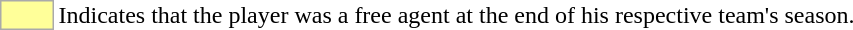<table>
<tr>
<td style="background:#ff9; border:1px solid #aaa; width:2em"></td>
<td>Indicates that the player was a free agent at the end of his respective team's  season.</td>
</tr>
</table>
